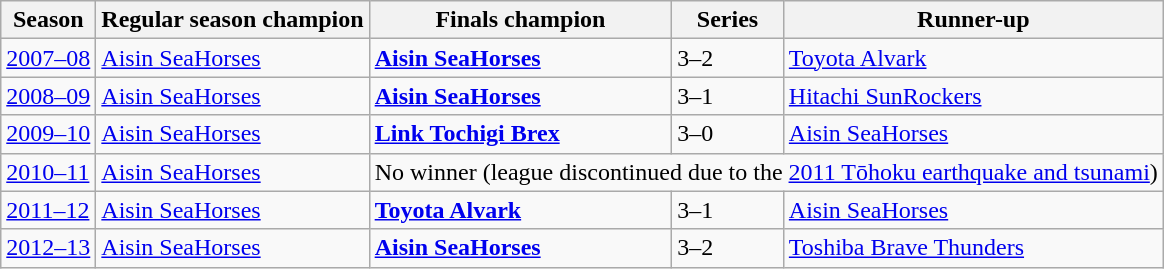<table class="wikitable sortable">
<tr>
<th>Season</th>
<th>Regular season champion</th>
<th>Finals champion</th>
<th>Series</th>
<th>Runner-up</th>
</tr>
<tr>
<td><a href='#'>2007–08</a></td>
<td><a href='#'>Aisin SeaHorses</a></td>
<td><strong><a href='#'>Aisin SeaHorses</a></strong></td>
<td>3–2</td>
<td><a href='#'>Toyota Alvark</a></td>
</tr>
<tr>
<td><a href='#'>2008–09</a></td>
<td><a href='#'>Aisin SeaHorses</a></td>
<td><strong><a href='#'>Aisin SeaHorses</a></strong></td>
<td>3–1</td>
<td><a href='#'>Hitachi SunRockers</a></td>
</tr>
<tr>
<td><a href='#'>2009–10</a></td>
<td><a href='#'>Aisin SeaHorses</a></td>
<td><strong><a href='#'>Link Tochigi Brex</a></strong></td>
<td>3–0</td>
<td><a href='#'>Aisin SeaHorses</a></td>
</tr>
<tr>
<td><a href='#'>2010–11</a></td>
<td><a href='#'>Aisin SeaHorses</a></td>
<td colspan=3>No winner (league discontinued due to the <a href='#'>2011 Tōhoku earthquake and tsunami</a>)</td>
</tr>
<tr>
<td><a href='#'>2011–12</a></td>
<td><a href='#'>Aisin SeaHorses</a></td>
<td><strong><a href='#'>Toyota Alvark</a></strong></td>
<td>3–1</td>
<td><a href='#'>Aisin SeaHorses</a></td>
</tr>
<tr>
<td><a href='#'>2012–13</a></td>
<td><a href='#'>Aisin SeaHorses</a></td>
<td><strong><a href='#'>Aisin SeaHorses</a></strong></td>
<td>3–2</td>
<td><a href='#'>Toshiba Brave Thunders</a></td>
</tr>
</table>
